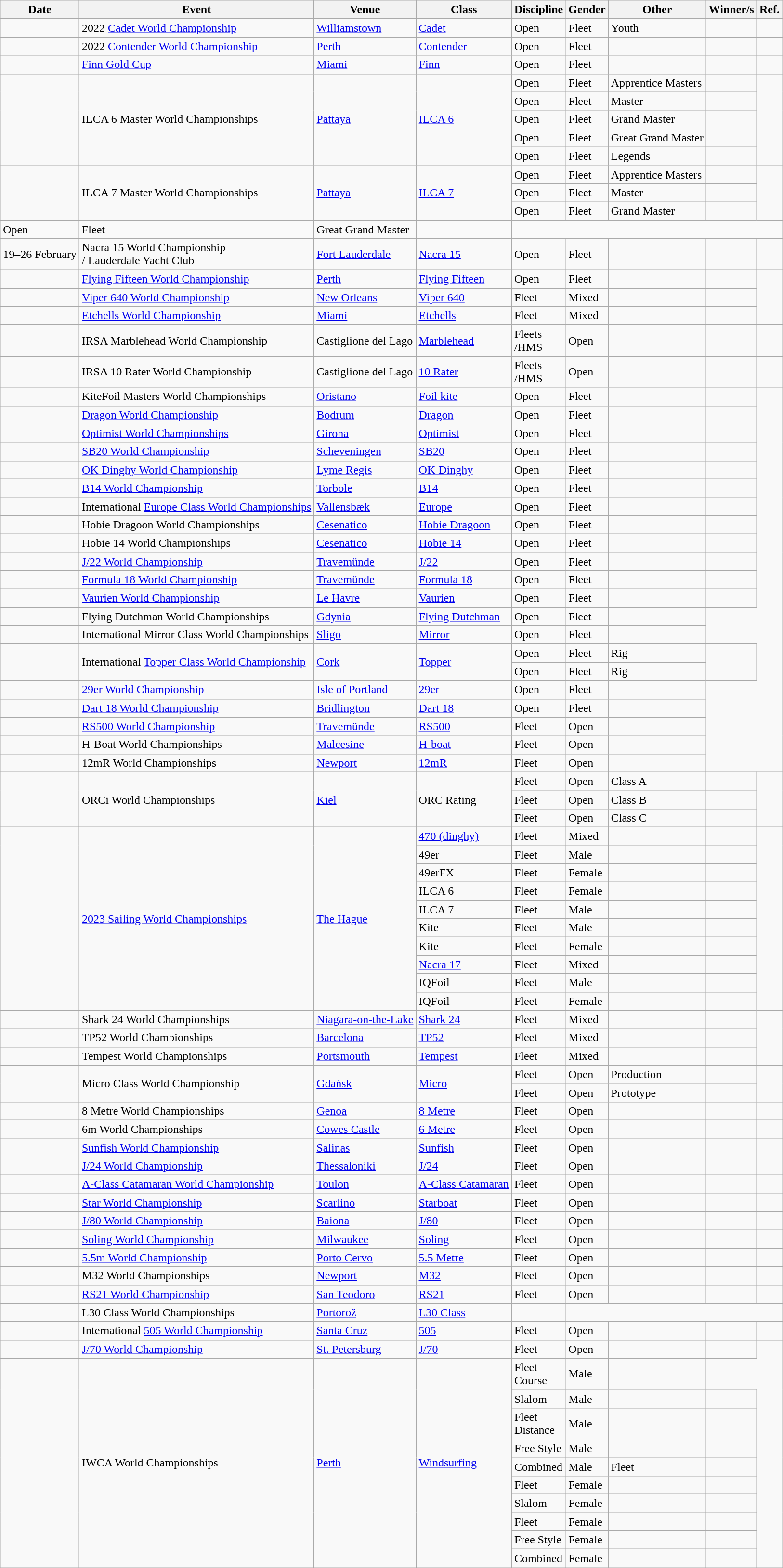<table class="wikitable sortable">
<tr>
<th>Date</th>
<th>Event</th>
<th>Venue</th>
<th>Class</th>
<th>Discipline</th>
<th>Gender</th>
<th>Other</th>
<th>Winner/s</th>
<th>Ref.</th>
</tr>
<tr>
<td></td>
<td>2022 <a href='#'>Cadet World Championship</a></td>
<td> <a href='#'>Williamstown</a></td>
<td><a href='#'>Cadet</a></td>
<td>Open</td>
<td>Fleet</td>
<td>Youth</td>
<td> <br></td>
<td></td>
</tr>
<tr>
<td></td>
<td>2022 <a href='#'>Contender World Championship</a></td>
<td> <a href='#'>Perth</a></td>
<td><a href='#'>Contender</a></td>
<td>Open</td>
<td>Fleet</td>
<td></td>
<td></td>
<td></td>
</tr>
<tr>
<td></td>
<td><a href='#'>Finn Gold Cup</a></td>
<td> <a href='#'>Miami</a></td>
<td><a href='#'>Finn</a></td>
<td>Open</td>
<td>Fleet</td>
<td></td>
<td></td>
<td></td>
</tr>
<tr>
<td rowspan=5></td>
<td rowspan=5>ILCA 6 Master World Championships</td>
<td rowspan=5> <a href='#'>Pattaya</a></td>
<td rowspan=5><a href='#'>ILCA 6</a></td>
<td>Open</td>
<td>Fleet</td>
<td>Apprentice Masters</td>
<td></td>
<td rowspan=5></td>
</tr>
<tr>
<td>Open</td>
<td>Fleet</td>
<td>Master</td>
<td></td>
</tr>
<tr>
<td>Open</td>
<td>Fleet</td>
<td>Grand Master</td>
<td></td>
</tr>
<tr>
<td>Open</td>
<td>Fleet</td>
<td>Great Grand Master</td>
<td></td>
</tr>
<tr>
<td>Open</td>
<td>Fleet</td>
<td>Legends</td>
<td></td>
</tr>
<tr>
<td rowspan=4></td>
<td rowspan=4>ILCA 7 Master World Championships</td>
<td rowspan=4> <a href='#'>Pattaya</a></td>
<td rowspan=4><a href='#'>ILCA 7</a></td>
<td>Open</td>
<td>Fleet</td>
<td>Apprentice Masters</td>
<td></td>
<td rowspan=4></td>
</tr>
<tr>
</tr>
<tr>
<td>Open</td>
<td>Fleet</td>
<td>Master</td>
<td></td>
</tr>
<tr>
<td>Open</td>
<td>Fleet</td>
<td>Grand Master</td>
<td></td>
</tr>
<tr>
<td>Open</td>
<td>Fleet</td>
<td>Great Grand Master</td>
<td></td>
</tr>
<tr>
<td>19–26 February</td>
<td>Nacra 15 World Championship<br>/ Lauderdale Yacht Club</td>
<td> <a href='#'>Fort Lauderdale</a></td>
<td><a href='#'>Nacra 15</a></td>
<td>Open</td>
<td>Fleet</td>
<td></td>
<td><br></td>
<td></td>
</tr>
<tr>
<td></td>
<td><a href='#'>Flying Fifteen World Championship</a></td>
<td> <a href='#'>Perth</a></td>
<td><a href='#'>Flying Fifteen</a></td>
<td>Open</td>
<td>Fleet</td>
<td></td>
<td></td>
</tr>
<tr>
<td></td>
<td><a href='#'>Viper 640 World Championship</a></td>
<td> <a href='#'>New Orleans</a></td>
<td><a href='#'>Viper 640</a></td>
<td>Fleet</td>
<td>Mixed</td>
<td></td>
<td></td>
</tr>
<tr>
<td></td>
<td><a href='#'>Etchells World Championship</a></td>
<td> <a href='#'>Miami</a></td>
<td><a href='#'>Etchells</a></td>
<td>Fleet</td>
<td>Mixed</td>
<td></td>
<td></td>
</tr>
<tr>
<td></td>
<td>IRSA Marblehead World Championship</td>
<td> Castiglione del Lago</td>
<td><a href='#'>Marblehead</a></td>
<td>Fleets <br>/HMS</td>
<td>Open</td>
<td></td>
<td></td>
<td></td>
</tr>
<tr>
<td></td>
<td>IRSA 10 Rater World Championship</td>
<td> Castiglione del Lago</td>
<td><a href='#'>10 Rater</a></td>
<td>Fleets <br>/HMS</td>
<td>Open</td>
<td></td>
<td></td>
<td></td>
</tr>
<tr>
<td></td>
<td>KiteFoil Masters World Championships</td>
<td> <a href='#'>Oristano</a></td>
<td><a href='#'>Foil kite</a></td>
<td>Open</td>
<td>Fleet</td>
<td></td>
<td></td>
</tr>
<tr>
<td></td>
<td><a href='#'>Dragon World Championship</a></td>
<td> <a href='#'>Bodrum</a></td>
<td><a href='#'>Dragon</a></td>
<td>Open</td>
<td>Fleet</td>
<td></td>
<td></td>
</tr>
<tr>
<td></td>
<td><a href='#'>Optimist World Championships</a></td>
<td> <a href='#'>Girona</a></td>
<td><a href='#'>Optimist</a></td>
<td>Open</td>
<td>Fleet</td>
<td></td>
<td></td>
</tr>
<tr>
<td></td>
<td><a href='#'>SB20 World Championship</a></td>
<td> <a href='#'>Scheveningen</a></td>
<td><a href='#'>SB20</a></td>
<td>Open</td>
<td>Fleet</td>
<td></td>
<td></td>
</tr>
<tr>
<td></td>
<td><a href='#'>OK Dinghy World Championship</a></td>
<td> <a href='#'>Lyme Regis</a></td>
<td><a href='#'>OK Dinghy</a></td>
<td>Open</td>
<td>Fleet</td>
<td></td>
<td></td>
</tr>
<tr>
<td></td>
<td><a href='#'>B14 World Championship</a></td>
<td> <a href='#'>Torbole</a></td>
<td><a href='#'>B14</a></td>
<td>Open</td>
<td>Fleet</td>
<td></td>
<td></td>
</tr>
<tr>
<td></td>
<td>International <a href='#'>Europe Class World Championships</a></td>
<td> <a href='#'>Vallensbæk</a></td>
<td><a href='#'>Europe</a></td>
<td>Open</td>
<td>Fleet</td>
<td></td>
<td></td>
</tr>
<tr>
<td></td>
<td>Hobie Dragoon World Championships</td>
<td> <a href='#'>Cesenatico</a></td>
<td><a href='#'>Hobie Dragoon</a></td>
<td>Open</td>
<td>Fleet</td>
<td></td>
<td></td>
</tr>
<tr>
<td></td>
<td>Hobie 14 World Championships</td>
<td> <a href='#'>Cesenatico</a></td>
<td><a href='#'>Hobie 14</a></td>
<td>Open</td>
<td>Fleet</td>
<td></td>
<td></td>
</tr>
<tr>
<td></td>
<td><a href='#'>J/22 World Championship</a></td>
<td> <a href='#'>Travemünde</a></td>
<td><a href='#'>J/22</a></td>
<td>Open</td>
<td>Fleet</td>
<td></td>
<td></td>
</tr>
<tr>
<td></td>
<td><a href='#'>Formula 18 World Championship</a></td>
<td> <a href='#'>Travemünde</a></td>
<td><a href='#'>Formula 18</a></td>
<td>Open</td>
<td>Fleet</td>
<td></td>
<td></td>
</tr>
<tr>
<td></td>
<td><a href='#'>Vaurien World Championship</a></td>
<td> <a href='#'>Le Havre</a></td>
<td><a href='#'>Vaurien</a></td>
<td>Open</td>
<td>Fleet</td>
<td></td>
<td></td>
</tr>
<tr>
<td></td>
<td>Flying Dutchman World Championships</td>
<td> <a href='#'>Gdynia</a></td>
<td><a href='#'>Flying Dutchman</a></td>
<td>Open</td>
<td>Fleet</td>
<td></td>
</tr>
<tr>
<td></td>
<td>International Mirror Class World Championships</td>
<td> <a href='#'>Sligo</a></td>
<td><a href='#'>Mirror</a></td>
<td>Open</td>
<td>Fleet</td>
<td></td>
</tr>
<tr>
<td rowspan=2></td>
<td rowspan=2>International <a href='#'>Topper Class World Championship</a></td>
<td rowspan=2> <a href='#'>Cork</a></td>
<td rowspan=2><a href='#'>Topper</a></td>
<td>Open</td>
<td>Fleet</td>
<td>Rig</td>
<td rowspan=2></td>
</tr>
<tr>
<td>Open</td>
<td>Fleet</td>
<td>Rig</td>
</tr>
<tr>
<td></td>
<td><a href='#'>29er World Championship</a></td>
<td> <a href='#'>Isle of Portland</a></td>
<td><a href='#'>29er</a></td>
<td>Open</td>
<td>Fleet</td>
<td></td>
</tr>
<tr>
<td></td>
<td><a href='#'>Dart 18 World Championship</a></td>
<td> <a href='#'>Bridlington</a></td>
<td><a href='#'>Dart 18</a></td>
<td>Open</td>
<td>Fleet</td>
<td></td>
</tr>
<tr>
<td></td>
<td><a href='#'>RS500 World Championship</a></td>
<td> <a href='#'>Travemünde</a></td>
<td><a href='#'>RS500</a></td>
<td>Fleet</td>
<td>Open</td>
<td></td>
</tr>
<tr>
<td></td>
<td>H-Boat World Championships</td>
<td> <a href='#'>Malcesine</a></td>
<td><a href='#'>H-boat</a></td>
<td>Fleet</td>
<td>Open</td>
<td></td>
</tr>
<tr>
<td></td>
<td>12mR World Championships</td>
<td> <a href='#'>Newport</a></td>
<td><a href='#'>12mR</a></td>
<td>Fleet</td>
<td>Open</td>
<td></td>
</tr>
<tr>
<td rowspan=3></td>
<td rowspan=3>ORCi World Championships</td>
<td rowspan=3> <a href='#'>Kiel</a></td>
<td rowspan=3>ORC Rating</td>
<td>Fleet</td>
<td>Open</td>
<td>Class A</td>
<td></td>
<td rowspan=3></td>
</tr>
<tr>
<td>Fleet</td>
<td>Open</td>
<td>Class B</td>
<td></td>
</tr>
<tr>
<td>Fleet</td>
<td>Open</td>
<td>Class C</td>
<td></td>
</tr>
<tr>
<td rowspan = 10></td>
<td rowspan = 10><a href='#'>2023 Sailing World Championships</a></td>
<td rowspan = 10> <a href='#'>The Hague</a></td>
<td><a href='#'>470 (dinghy)</a></td>
<td>Fleet</td>
<td>Mixed</td>
<td></td>
<td></td>
<td rowspan = 10></td>
</tr>
<tr>
<td>49er</td>
<td>Fleet</td>
<td>Male</td>
<td></td>
<td></td>
</tr>
<tr>
<td>49erFX</td>
<td>Fleet</td>
<td>Female</td>
<td></td>
<td></td>
</tr>
<tr>
<td>ILCA 6</td>
<td>Fleet</td>
<td>Female</td>
<td></td>
<td></td>
</tr>
<tr>
<td>ILCA 7</td>
<td>Fleet</td>
<td>Male</td>
<td></td>
<td></td>
</tr>
<tr>
<td>Kite</td>
<td>Fleet</td>
<td>Male</td>
<td></td>
<td></td>
</tr>
<tr>
<td>Kite</td>
<td>Fleet</td>
<td>Female</td>
<td></td>
<td></td>
</tr>
<tr>
<td><a href='#'>Nacra 17</a></td>
<td>Fleet</td>
<td>Mixed</td>
<td></td>
<td></td>
</tr>
<tr>
<td>IQFoil</td>
<td>Fleet</td>
<td>Male</td>
<td></td>
<td></td>
</tr>
<tr>
<td>IQFoil</td>
<td>Fleet</td>
<td>Female</td>
<td></td>
<td></td>
</tr>
<tr>
<td></td>
<td>Shark 24 World Championships</td>
<td> <a href='#'>Niagara-on-the-Lake</a></td>
<td><a href='#'>Shark 24</a></td>
<td>Fleet</td>
<td>Mixed</td>
<td></td>
<td></td>
</tr>
<tr>
<td></td>
<td>TP52 World Championships</td>
<td> <a href='#'>Barcelona</a></td>
<td><a href='#'>TP52</a></td>
<td>Fleet</td>
<td>Mixed</td>
<td></td>
<td></td>
</tr>
<tr>
<td></td>
<td>Tempest World Championships</td>
<td> <a href='#'>Portsmouth</a></td>
<td><a href='#'>Tempest</a></td>
<td>Fleet</td>
<td>Mixed</td>
<td></td>
<td></td>
</tr>
<tr>
<td rowspan=2></td>
<td rowspan=2>Micro Class World Championship</td>
<td rowspan=2> <a href='#'>Gdańsk</a></td>
<td rowspan=2><a href='#'>Micro</a></td>
<td>Fleet</td>
<td>Open</td>
<td>Production</td>
<td></td>
<td rowspan=2></td>
</tr>
<tr>
<td>Fleet</td>
<td>Open</td>
<td>Prototype</td>
<td></td>
</tr>
<tr>
<td></td>
<td>8 Metre World Championships</td>
<td> <a href='#'>Genoa</a></td>
<td><a href='#'>8 Metre</a></td>
<td>Fleet</td>
<td>Open</td>
<td></td>
<td></td>
<td></td>
</tr>
<tr>
<td></td>
<td>6m World Championships</td>
<td> <a href='#'>Cowes Castle</a></td>
<td><a href='#'>6 Metre</a></td>
<td>Fleet</td>
<td>Open</td>
<td></td>
<td></td>
<td></td>
</tr>
<tr>
<td></td>
<td><a href='#'>Sunfish World Championship</a></td>
<td> <a href='#'>Salinas</a></td>
<td><a href='#'>Sunfish</a></td>
<td>Fleet</td>
<td>Open</td>
<td></td>
<td></td>
<td></td>
</tr>
<tr>
<td></td>
<td><a href='#'>J/24 World Championship</a></td>
<td> <a href='#'>Thessaloniki</a></td>
<td><a href='#'>J/24</a></td>
<td>Fleet</td>
<td>Open</td>
<td></td>
<td></td>
<td></td>
</tr>
<tr>
<td></td>
<td><a href='#'>A-Class Catamaran World Championship</a></td>
<td> <a href='#'>Toulon</a></td>
<td><a href='#'>A-Class Catamaran</a></td>
<td>Fleet</td>
<td>Open</td>
<td></td>
<td></td>
<td></td>
</tr>
<tr>
<td></td>
<td><a href='#'>Star World Championship</a></td>
<td> <a href='#'>Scarlino</a></td>
<td><a href='#'>Starboat</a></td>
<td>Fleet</td>
<td>Open</td>
<td></td>
<td></td>
<td></td>
</tr>
<tr>
<td></td>
<td><a href='#'>J/80 World Championship</a></td>
<td> <a href='#'>Baiona</a></td>
<td><a href='#'>J/80</a></td>
<td>Fleet</td>
<td>Open</td>
<td></td>
<td></td>
<td></td>
</tr>
<tr>
<td></td>
<td><a href='#'>Soling World Championship</a></td>
<td> <a href='#'>Milwaukee</a></td>
<td><a href='#'>Soling</a></td>
<td>Fleet</td>
<td>Open</td>
<td></td>
<td></td>
<td></td>
</tr>
<tr>
<td></td>
<td><a href='#'>5.5m World Championship</a></td>
<td> <a href='#'>Porto Cervo</a></td>
<td><a href='#'>5.5 Metre</a></td>
<td>Fleet</td>
<td>Open</td>
<td></td>
<td></td>
<td></td>
</tr>
<tr>
<td></td>
<td>M32 World Championships</td>
<td> <a href='#'>Newport</a></td>
<td><a href='#'>M32</a></td>
<td>Fleet</td>
<td>Open</td>
<td></td>
<td></td>
<td></td>
</tr>
<tr>
<td></td>
<td><a href='#'>RS21 World Championship</a></td>
<td> <a href='#'>San Teodoro</a></td>
<td><a href='#'>RS21</a></td>
<td>Fleet</td>
<td>Open</td>
<td></td>
<td></td>
<td></td>
</tr>
<tr>
<td></td>
<td>L30 Class World Championships</td>
<td> <a href='#'>Portorož</a></td>
<td><a href='#'>L30 Class</a></td>
<td></td>
</tr>
<tr>
<td></td>
<td>International <a href='#'>505 World Championship</a></td>
<td> <a href='#'>Santa Cruz</a></td>
<td><a href='#'>505</a></td>
<td>Fleet</td>
<td>Open</td>
<td></td>
<td></td>
<td></td>
</tr>
<tr>
<td></td>
<td><a href='#'>J/70 World Championship</a></td>
<td> <a href='#'>St. Petersburg</a></td>
<td><a href='#'>J/70</a></td>
<td>Fleet</td>
<td>Open</td>
<td></td>
<td></td>
</tr>
<tr>
<td rowspan=10></td>
<td rowspan=10>IWCA World Championships</td>
<td rowspan=10> <a href='#'>Perth</a></td>
<td rowspan=10><a href='#'>Windsurfing</a></td>
<td>Fleet<br>Course</td>
<td>Male</td>
<td></td>
</tr>
<tr>
<td>Slalom</td>
<td>Male</td>
<td></td>
<td></td>
</tr>
<tr>
<td>Fleet <br>Distance</td>
<td>Male</td>
<td></td>
<td></td>
</tr>
<tr>
<td>Free Style</td>
<td>Male</td>
<td></td>
<td></td>
</tr>
<tr>
<td>Combined</td>
<td>Male</td>
<td>Fleet</td>
<td></td>
</tr>
<tr>
<td>Fleet</td>
<td>Female</td>
<td></td>
<td></td>
</tr>
<tr>
<td>Slalom</td>
<td>Female</td>
<td></td>
<td></td>
</tr>
<tr>
<td>Fleet</td>
<td>Female</td>
<td></td>
<td></td>
</tr>
<tr>
<td>Free Style</td>
<td>Female</td>
<td></td>
<td></td>
</tr>
<tr>
<td>Combined</td>
<td>Female</td>
<td></td>
<td></td>
</tr>
</table>
